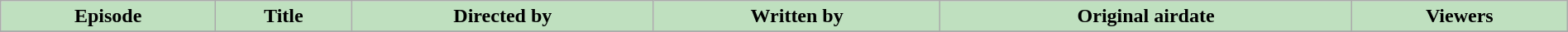<table class="wikitable plainrowheaders" style="background: #ffffff; width:100%;">
<tr>
<th style="background: #bfe0bf;">Episode</th>
<th style="background: #bfe0bf;">Title</th>
<th style="background: #bfe0bf;">Directed by</th>
<th style="background: #bfe0bf;">Written by</th>
<th style="background: #bfe0bf;">Original airdate</th>
<th style="background: #bfe0bf;">Viewers</th>
</tr>
<tr>
</tr>
</table>
